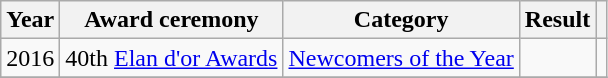<table class="wikitable sortable">
<tr>
<th>Year</th>
<th>Award ceremony</th>
<th>Category</th>
<th>Result</th>
<th class="unsortable"></th>
</tr>
<tr>
<td>2016</td>
<td>40th <a href='#'>Elan d'or Awards</a></td>
<td><a href='#'>Newcomers of the Year</a></td>
<td></td>
<td></td>
</tr>
<tr>
</tr>
</table>
